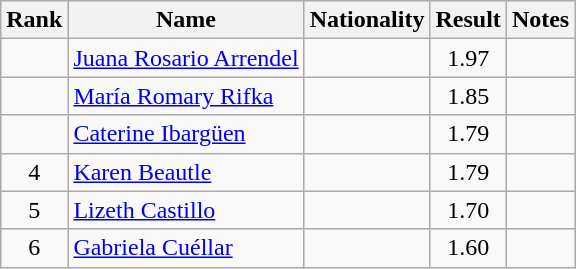<table class="wikitable sortable" style="text-align:center">
<tr>
<th>Rank</th>
<th>Name</th>
<th>Nationality</th>
<th>Result</th>
<th>Notes</th>
</tr>
<tr>
<td></td>
<td align=left><a href='#'>Juana Rosario Arrendel</a></td>
<td align=left></td>
<td>1.97</td>
<td><strong></strong></td>
</tr>
<tr>
<td></td>
<td align=left><a href='#'>María Romary Rifka</a></td>
<td align=left></td>
<td>1.85</td>
<td></td>
</tr>
<tr>
<td></td>
<td align=left><a href='#'>Caterine Ibargüen</a></td>
<td align=left></td>
<td>1.79</td>
<td></td>
</tr>
<tr>
<td>4</td>
<td align=left><a href='#'>Karen Beautle</a></td>
<td align=left></td>
<td>1.79</td>
<td></td>
</tr>
<tr>
<td>5</td>
<td align=left><a href='#'>Lizeth Castillo</a></td>
<td align=left></td>
<td>1.70</td>
<td></td>
</tr>
<tr>
<td>6</td>
<td align=left><a href='#'>Gabriela Cuéllar</a></td>
<td align=left></td>
<td>1.60</td>
<td></td>
</tr>
</table>
